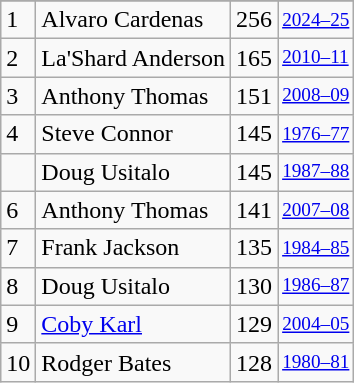<table class="wikitable">
<tr>
</tr>
<tr>
<td>1</td>
<td>Alvaro Cardenas</td>
<td>256</td>
<td style="font-size:80%;"><a href='#'>2024–25</a></td>
</tr>
<tr>
<td>2</td>
<td>La'Shard Anderson</td>
<td>165</td>
<td style="font-size:80%;"><a href='#'>2010–11</a></td>
</tr>
<tr>
<td>3</td>
<td>Anthony Thomas</td>
<td>151</td>
<td style="font-size:80%;"><a href='#'>2008–09</a></td>
</tr>
<tr>
<td>4</td>
<td>Steve Connor</td>
<td>145</td>
<td style="font-size:80%;"><a href='#'>1976–77</a></td>
</tr>
<tr>
<td></td>
<td>Doug Usitalo</td>
<td>145</td>
<td style="font-size:80%;"><a href='#'>1987–88</a></td>
</tr>
<tr>
<td>6</td>
<td>Anthony Thomas</td>
<td>141</td>
<td style="font-size:80%;"><a href='#'>2007–08</a></td>
</tr>
<tr>
<td>7</td>
<td>Frank Jackson</td>
<td>135</td>
<td style="font-size:80%;"><a href='#'>1984–85</a></td>
</tr>
<tr>
<td>8</td>
<td>Doug Usitalo</td>
<td>130</td>
<td style="font-size:80%;"><a href='#'>1986–87</a></td>
</tr>
<tr>
<td>9</td>
<td><a href='#'>Coby Karl</a></td>
<td>129</td>
<td style="font-size:80%;"><a href='#'>2004–05</a></td>
</tr>
<tr>
<td>10</td>
<td>Rodger Bates</td>
<td>128</td>
<td style="font-size:80%;"><a href='#'>1980–81</a></td>
</tr>
</table>
